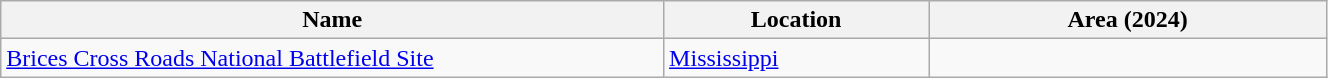<table class="sortable wikitable" style="width:70%">
<tr>
<th style="width:50%;">Name</th>
<th style="width:20%;">Location</th>
<th>Area (2024)</th>
</tr>
<tr>
<td><a href='#'>Brices Cross Roads National Battlefield Site</a></td>
<td><a href='#'>Mississippi</a></td>
<td></td>
</tr>
</table>
